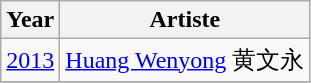<table class="wikitable sortable">
<tr>
<th>Year</th>
<th>Artiste</th>
</tr>
<tr>
<td style="text-align:center;"><a href='#'>2013</a></td>
<td><a href='#'>Huang Wenyong</a> 黄文永</td>
</tr>
<tr>
</tr>
</table>
